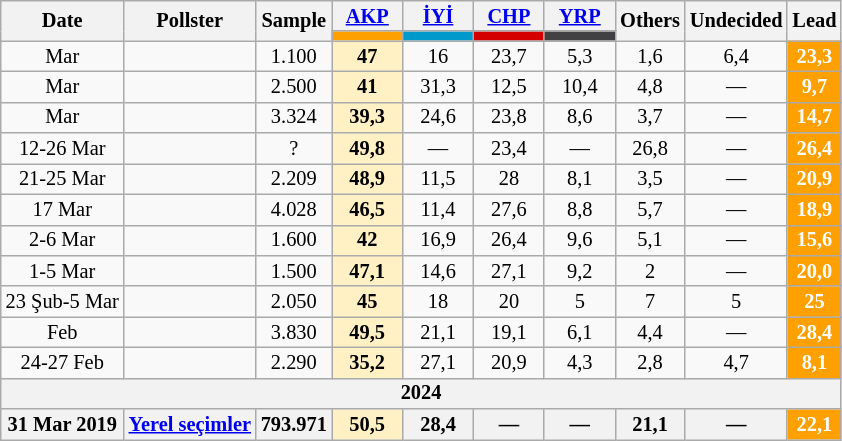<table class="wikitable mw-collapsible" style="text-align:center; font-size:85%; line-height:14px;">
<tr>
<th rowspan="2">Date</th>
<th rowspan="2">Pollster</th>
<th rowspan="2">Sample</th>
<th style="width:3em;"><a href='#'>AKP</a></th>
<th style="width:3em;"><a href='#'>İYİ</a></th>
<th style="width:3em;"><a href='#'>CHP</a></th>
<th style="width:3em;"><a href='#'>YRP</a></th>
<th rowspan="2">Others</th>
<th rowspan="2">Undecided</th>
<th rowspan="2">Lead</th>
</tr>
<tr>
<th style="background:#fda000;"></th>
<th style="background:#0099cc;"></th>
<th style="background:#d40000;"></th>
<th style="background:#414042;"></th>
</tr>
<tr>
<td>Mar</td>
<td></td>
<td>1.100</td>
<td style="background:#FFF1C4"><strong>47</strong></td>
<td>16</td>
<td>23,7</td>
<td>5,3</td>
<td>1,6</td>
<td>6,4</td>
<th style="background:#fda000; color:white;">23,3</th>
</tr>
<tr>
<td>Mar</td>
<td></td>
<td>2.500</td>
<td style="background:#FFF1C4"><strong>41</strong></td>
<td>31,3</td>
<td>12,5</td>
<td>10,4</td>
<td>4,8</td>
<td>—</td>
<th style="background:#fda000; color:white;">9,7</th>
</tr>
<tr>
<td>Mar</td>
<td></td>
<td>3.324</td>
<td style="background:#FFF1C4"><strong>39,3</strong></td>
<td>24,6</td>
<td>23,8</td>
<td>8,6</td>
<td>3,7</td>
<td>—</td>
<th style="background:#fda000; color:white;">14,7</th>
</tr>
<tr>
<td>12-26 Mar</td>
<td></td>
<td>?</td>
<td style="background:#FFF1C4"><strong>49,8</strong></td>
<td>—</td>
<td>23,4</td>
<td>—</td>
<td>26,8</td>
<td>—</td>
<th style="background:#fda000; color:white;">26,4</th>
</tr>
<tr>
<td>21-25 Mar</td>
<td></td>
<td>2.209</td>
<td style="background:#FFF1C4"><strong>48,9</strong></td>
<td>11,5</td>
<td>28</td>
<td>8,1</td>
<td>3,5</td>
<td>—</td>
<th style="background:#fda000; color:white;">20,9</th>
</tr>
<tr>
<td>17 Mar</td>
<td></td>
<td>4.028</td>
<td style="background:#FFF1C4"><strong>46,5</strong></td>
<td>11,4</td>
<td>27,6</td>
<td>8,8</td>
<td>5,7</td>
<td>—</td>
<th style="background:#fda000; color:white;">18,9</th>
</tr>
<tr>
<td>2-6 Mar</td>
<td></td>
<td>1.600</td>
<td style="background:#FFF1C4"><strong>42</strong></td>
<td>16,9</td>
<td>26,4</td>
<td>9,6</td>
<td>5,1</td>
<td>—</td>
<th style="background:#fda000; color:white;">15,6</th>
</tr>
<tr>
<td>1-5 Mar</td>
<td></td>
<td>1.500</td>
<td style="background:#FFF1C4"><strong>47,1</strong></td>
<td>14,6</td>
<td>27,1</td>
<td>9,2</td>
<td>2</td>
<td>—</td>
<th style="background:#fda000; color:white;">20,0</th>
</tr>
<tr>
<td>23 Şub-5 Mar</td>
<td></td>
<td>2.050</td>
<td style="background:#FFF1C4"><strong>45</strong></td>
<td>18</td>
<td>20</td>
<td>5</td>
<td>7</td>
<td>5</td>
<th style="background:#fda000; color:white;">25</th>
</tr>
<tr>
<td>Feb</td>
<td></td>
<td>3.830</td>
<td style="background:#FFF1C4"><strong>49,5</strong></td>
<td>21,1</td>
<td>19,1</td>
<td>6,1</td>
<td>4,4</td>
<td>—</td>
<th style="background:#fda000; color:white;">28,4</th>
</tr>
<tr>
<td>24-27 Feb</td>
<td></td>
<td>2.290</td>
<td style="background:#FFF1C4"><strong>35,2</strong></td>
<td>27,1</td>
<td>20,9</td>
<td>4,3</td>
<td>2,8</td>
<td>4,7</td>
<th style="background:#fda000; color:white;">8,1</th>
</tr>
<tr>
<th colspan="10">2024</th>
</tr>
<tr>
<th>31 Mar 2019</th>
<th><a href='#'>Yerel seçimler</a></th>
<th>793.971</th>
<th style="background:#FFF1C4"><strong>50,5</strong></th>
<th>28,4</th>
<th>—</th>
<th>—</th>
<th>21,1</th>
<th>—</th>
<th style="background:#fda000; color:white;">22,1</th>
</tr>
</table>
